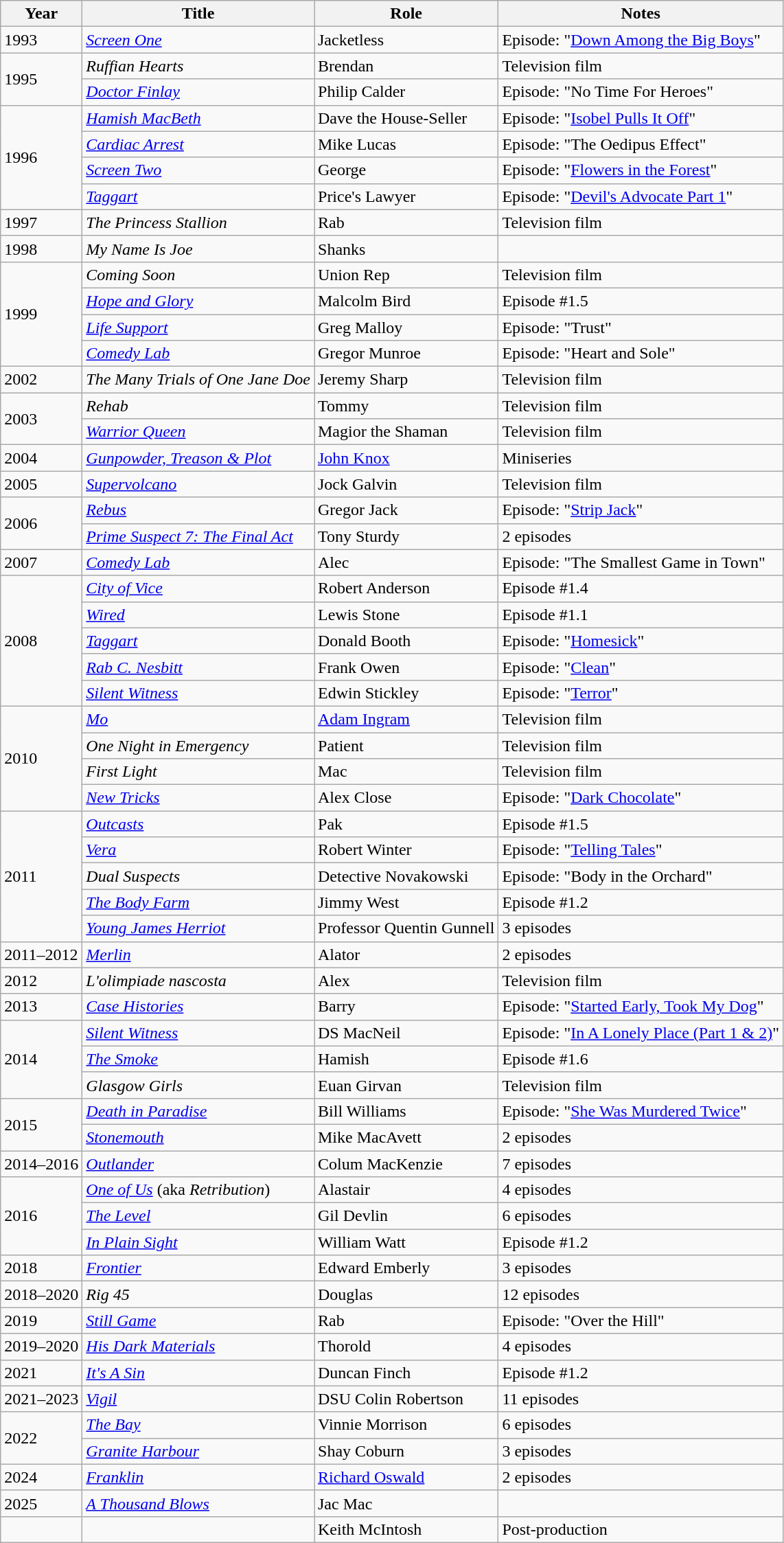<table class="wikitable sortable">
<tr>
<th>Year</th>
<th>Title</th>
<th>Role</th>
<th class="unsortable">Notes</th>
</tr>
<tr>
<td>1993</td>
<td><em><a href='#'>Screen One</a></em></td>
<td>Jacketless</td>
<td>Episode: "<a href='#'>Down Among the Big Boys</a>"</td>
</tr>
<tr>
<td rowspan="2">1995</td>
<td><em>Ruffian Hearts</em></td>
<td>Brendan</td>
<td>Television film</td>
</tr>
<tr>
<td><em><a href='#'>Doctor Finlay</a></em></td>
<td>Philip Calder</td>
<td>Episode: "No Time For Heroes"</td>
</tr>
<tr>
<td rowspan="4">1996</td>
<td><em><a href='#'>Hamish MacBeth</a></em></td>
<td>Dave the House-Seller</td>
<td>Episode: "<a href='#'>Isobel Pulls It Off</a>"</td>
</tr>
<tr>
<td><em><a href='#'>Cardiac Arrest</a></em></td>
<td>Mike Lucas</td>
<td>Episode: "The Oedipus Effect"</td>
</tr>
<tr>
<td><em><a href='#'>Screen Two</a></em></td>
<td>George</td>
<td>Episode: "<a href='#'>Flowers in the Forest</a>"</td>
</tr>
<tr>
<td><em><a href='#'>Taggart</a></em></td>
<td>Price's Lawyer</td>
<td>Episode: "<a href='#'>Devil's Advocate Part 1</a>"</td>
</tr>
<tr>
<td>1997</td>
<td><em>The Princess Stallion</em></td>
<td>Rab</td>
<td>Television film</td>
</tr>
<tr>
<td>1998</td>
<td><em>My Name Is Joe</em></td>
<td>Shanks</td>
<td></td>
</tr>
<tr>
<td rowspan="4">1999</td>
<td><em>Coming Soon</em></td>
<td>Union Rep</td>
<td>Television film</td>
</tr>
<tr>
<td><em><a href='#'>Hope and Glory</a></em></td>
<td>Malcolm Bird</td>
<td>Episode #1.5</td>
</tr>
<tr>
<td><em><a href='#'>Life Support</a></em></td>
<td>Greg Malloy</td>
<td>Episode: "Trust"</td>
</tr>
<tr>
<td><em><a href='#'>Comedy Lab</a></em></td>
<td>Gregor Munroe</td>
<td>Episode: "Heart and Sole"</td>
</tr>
<tr>
<td>2002</td>
<td><em>The Many Trials of One Jane Doe</em></td>
<td>Jeremy Sharp</td>
<td>Television film</td>
</tr>
<tr>
<td rowspan="2">2003</td>
<td><em>Rehab</em></td>
<td>Tommy</td>
<td>Television film</td>
</tr>
<tr>
<td><em><a href='#'>Warrior Queen</a></em></td>
<td>Magior the Shaman</td>
<td>Television film</td>
</tr>
<tr>
<td>2004</td>
<td><em><a href='#'>Gunpowder, Treason & Plot</a></em></td>
<td><a href='#'>John Knox</a></td>
<td>Miniseries</td>
</tr>
<tr>
<td>2005</td>
<td><em><a href='#'>Supervolcano</a></em></td>
<td>Jock Galvin</td>
<td>Television film</td>
</tr>
<tr>
<td rowspan="2">2006</td>
<td><em><a href='#'>Rebus</a></em></td>
<td>Gregor Jack</td>
<td>Episode: "<a href='#'>Strip Jack</a>"</td>
</tr>
<tr>
<td><em><a href='#'>Prime Suspect 7: The Final Act</a></em></td>
<td>Tony Sturdy</td>
<td>2 episodes</td>
</tr>
<tr>
<td>2007</td>
<td><em><a href='#'>Comedy Lab</a></em></td>
<td>Alec</td>
<td>Episode: "The Smallest Game in Town"</td>
</tr>
<tr>
<td rowspan="5">2008</td>
<td><em><a href='#'>City of Vice</a></em></td>
<td>Robert Anderson</td>
<td>Episode #1.4</td>
</tr>
<tr>
<td><em><a href='#'>Wired</a></em></td>
<td>Lewis Stone</td>
<td>Episode #1.1</td>
</tr>
<tr>
<td><em><a href='#'>Taggart</a></em></td>
<td>Donald Booth</td>
<td>Episode: "<a href='#'>Homesick</a>"</td>
</tr>
<tr>
<td><em><a href='#'>Rab C. Nesbitt</a></em></td>
<td>Frank Owen</td>
<td>Episode: "<a href='#'>Clean</a>"</td>
</tr>
<tr>
<td><em><a href='#'>Silent Witness</a></em></td>
<td>Edwin Stickley</td>
<td>Episode: "<a href='#'>Terror</a>"</td>
</tr>
<tr>
<td rowspan="4">2010</td>
<td><em><a href='#'>Mo</a></em></td>
<td><a href='#'>Adam Ingram</a></td>
<td>Television film</td>
</tr>
<tr>
<td><em>One Night in Emergency</em></td>
<td>Patient</td>
<td>Television film</td>
</tr>
<tr>
<td><em>First Light</em></td>
<td>Mac</td>
<td>Television film</td>
</tr>
<tr>
<td><em><a href='#'>New Tricks</a></em></td>
<td>Alex Close</td>
<td>Episode: "<a href='#'>Dark Chocolate</a>"</td>
</tr>
<tr>
<td rowspan="5">2011</td>
<td><em><a href='#'>Outcasts</a></em></td>
<td>Pak</td>
<td>Episode #1.5</td>
</tr>
<tr>
<td><em><a href='#'>Vera</a></em></td>
<td>Robert Winter</td>
<td>Episode: "<a href='#'>Telling Tales</a>"</td>
</tr>
<tr>
<td><em>Dual Suspects</em></td>
<td>Detective Novakowski</td>
<td>Episode: "Body in the Orchard"</td>
</tr>
<tr>
<td><em><a href='#'>The Body Farm</a></em></td>
<td>Jimmy West</td>
<td>Episode #1.2</td>
</tr>
<tr>
<td><em><a href='#'>Young James Herriot</a></em></td>
<td>Professor Quentin Gunnell</td>
<td>3 episodes</td>
</tr>
<tr>
<td>2011–2012</td>
<td><em><a href='#'>Merlin</a></em></td>
<td>Alator</td>
<td>2 episodes</td>
</tr>
<tr>
<td>2012</td>
<td><em>L'olimpiade nascosta</em></td>
<td>Alex</td>
<td>Television film</td>
</tr>
<tr>
<td>2013</td>
<td><em><a href='#'>Case Histories</a></em></td>
<td>Barry</td>
<td>Episode: "<a href='#'>Started Early, Took My Dog</a>"</td>
</tr>
<tr>
<td rowspan="3">2014</td>
<td><em><a href='#'>Silent Witness</a></em></td>
<td>DS MacNeil</td>
<td>Episode: "<a href='#'>In A Lonely Place (Part 1 & 2)</a>"</td>
</tr>
<tr>
<td><em><a href='#'>The Smoke</a></em></td>
<td>Hamish</td>
<td>Episode #1.6</td>
</tr>
<tr>
<td><em>Glasgow Girls</em></td>
<td>Euan Girvan</td>
<td>Television film</td>
</tr>
<tr>
<td rowspan="2">2015</td>
<td><em><a href='#'>Death in Paradise</a></em></td>
<td>Bill Williams</td>
<td>Episode: "<a href='#'>She Was Murdered Twice</a>"</td>
</tr>
<tr>
<td><em><a href='#'>Stonemouth</a></em></td>
<td>Mike MacAvett</td>
<td>2 episodes</td>
</tr>
<tr>
<td>2014–2016</td>
<td><em><a href='#'>Outlander</a></em></td>
<td>Colum MacKenzie</td>
<td>7 episodes</td>
</tr>
<tr>
<td rowspan="3">2016</td>
<td><em><a href='#'>One of Us</a></em> (aka <em>Retribution</em>)</td>
<td>Alastair</td>
<td>4 episodes</td>
</tr>
<tr>
<td><em><a href='#'>The Level</a></em></td>
<td>Gil Devlin</td>
<td>6 episodes</td>
</tr>
<tr>
<td><em><a href='#'>In Plain Sight</a></em></td>
<td>William Watt</td>
<td>Episode #1.2</td>
</tr>
<tr>
<td>2018</td>
<td><em><a href='#'>Frontier</a></em></td>
<td>Edward Emberly</td>
<td>3 episodes</td>
</tr>
<tr>
<td>2018–2020</td>
<td><em>Rig 45</em></td>
<td>Douglas</td>
<td>12 episodes</td>
</tr>
<tr>
<td>2019</td>
<td><em><a href='#'>Still Game</a></em></td>
<td>Rab</td>
<td>Episode: "Over the Hill"</td>
</tr>
<tr>
<td>2019–2020</td>
<td><em><a href='#'>His Dark Materials</a></em></td>
<td>Thorold</td>
<td>4 episodes</td>
</tr>
<tr>
<td>2021</td>
<td><em><a href='#'>It's A Sin</a></em></td>
<td>Duncan Finch</td>
<td>Episode #1.2</td>
</tr>
<tr>
<td>2021–2023</td>
<td><em><a href='#'>Vigil</a></em></td>
<td>DSU Colin Robertson</td>
<td>11 episodes</td>
</tr>
<tr>
<td rowspan="2">2022</td>
<td><em><a href='#'>The Bay</a></em></td>
<td>Vinnie Morrison</td>
<td>6 episodes</td>
</tr>
<tr>
<td><em><a href='#'>Granite Harbour</a></em></td>
<td>Shay Coburn</td>
<td>3 episodes</td>
</tr>
<tr>
<td>2024</td>
<td><em><a href='#'>Franklin</a></em></td>
<td><a href='#'>Richard Oswald</a></td>
<td>2 episodes</td>
</tr>
<tr>
<td>2025</td>
<td><em><a href='#'>A Thousand Blows</a></em></td>
<td>Jac Mac</td>
<td></td>
</tr>
<tr>
<td></td>
<td></td>
<td>Keith McIntosh</td>
<td>Post-production</td>
</tr>
</table>
